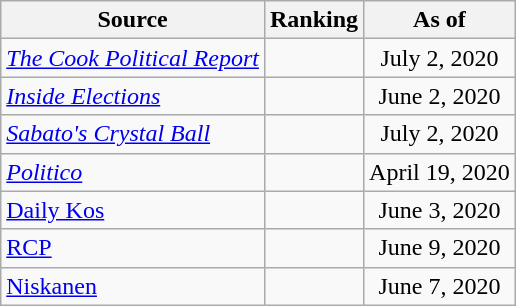<table class="wikitable" style="text-align:center">
<tr>
<th>Source</th>
<th>Ranking</th>
<th>As of</th>
</tr>
<tr>
<td align=left><em><a href='#'>The Cook Political Report</a></em></td>
<td></td>
<td>July 2, 2020</td>
</tr>
<tr>
<td align=left><em><a href='#'>Inside Elections</a></em></td>
<td></td>
<td>June 2, 2020</td>
</tr>
<tr>
<td align=left><em><a href='#'>Sabato's Crystal Ball</a></em></td>
<td></td>
<td>July 2, 2020</td>
</tr>
<tr>
<td align="left"><em><a href='#'>Politico</a></em></td>
<td></td>
<td>April 19, 2020</td>
</tr>
<tr>
<td align="left"><a href='#'>Daily Kos</a></td>
<td></td>
<td>June 3, 2020</td>
</tr>
<tr>
<td align="left"><a href='#'>RCP</a></td>
<td></td>
<td>June 9, 2020</td>
</tr>
<tr>
<td align="left"><a href='#'>Niskanen</a></td>
<td></td>
<td>June 7, 2020</td>
</tr>
</table>
